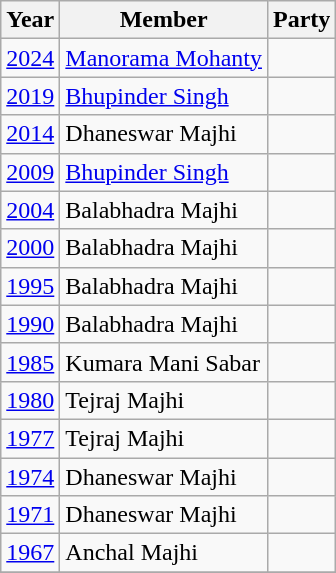<table class="wikitable sortable">
<tr>
<th>Year</th>
<th>Member</th>
<th colspan=2>Party</th>
</tr>
<tr>
<td><a href='#'>2024</a></td>
<td><a href='#'>Manorama Mohanty</a></td>
<td></td>
</tr>
<tr>
<td><a href='#'>2019</a></td>
<td><a href='#'>Bhupinder Singh</a></td>
<td></td>
</tr>
<tr>
<td><a href='#'>2014</a></td>
<td>Dhaneswar Majhi</td>
<td></td>
</tr>
<tr>
<td><a href='#'>2009</a></td>
<td><a href='#'>Bhupinder Singh</a></td>
<td></td>
</tr>
<tr>
<td><a href='#'>2004</a></td>
<td>Balabhadra Majhi</td>
<td></td>
</tr>
<tr>
<td><a href='#'>2000</a></td>
<td>Balabhadra Majhi</td>
<td></td>
</tr>
<tr>
<td><a href='#'>1995</a></td>
<td>Balabhadra Majhi</td>
<td></td>
</tr>
<tr>
<td><a href='#'>1990</a></td>
<td>Balabhadra Majhi</td>
<td></td>
</tr>
<tr>
<td><a href='#'>1985</a></td>
<td>Kumara Mani Sabar</td>
<td></td>
</tr>
<tr>
<td><a href='#'>1980</a></td>
<td>Tejraj Majhi</td>
<td></td>
</tr>
<tr>
<td><a href='#'>1977</a></td>
<td>Tejraj Majhi</td>
<td></td>
</tr>
<tr>
<td><a href='#'>1974</a></td>
<td>Dhaneswar Majhi</td>
<td></td>
</tr>
<tr>
<td><a href='#'>1971</a></td>
<td>Dhaneswar Majhi</td>
<td></td>
</tr>
<tr>
<td><a href='#'>1967</a></td>
<td>Anchal Majhi</td>
<td></td>
</tr>
<tr>
</tr>
</table>
